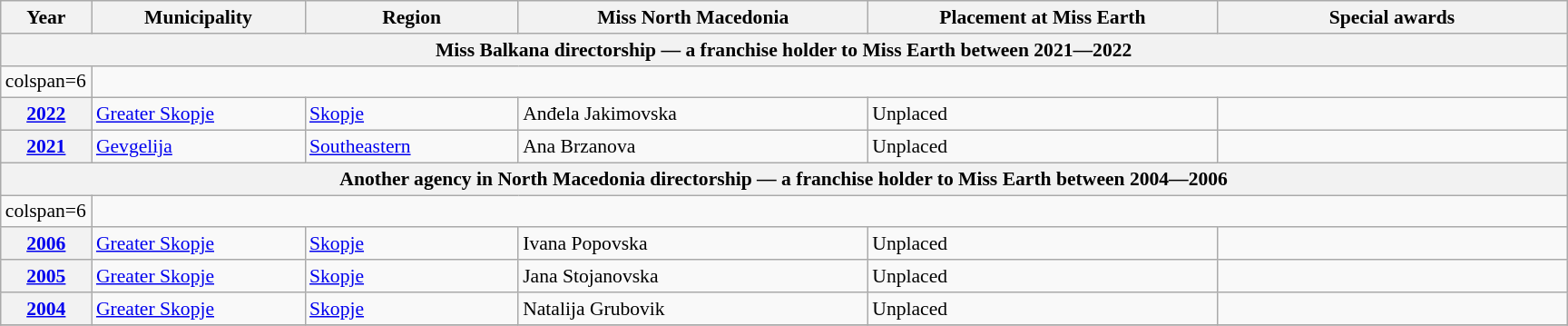<table class="wikitable " style="font-size: 90%;">
<tr>
<th width="60">Year</th>
<th width="150">Municipality</th>
<th width="150">Region</th>
<th width="250">Miss North Macedonia</th>
<th width="250">Placement at Miss Earth</th>
<th width="250">Special awards</th>
</tr>
<tr>
<th colspan="6">Miss Balkana directorship — a franchise holder to Miss Earth between 2021―2022</th>
</tr>
<tr>
<td>colspan=6 </td>
</tr>
<tr>
<th><a href='#'>2022</a></th>
<td><a href='#'>Greater Skopje</a></td>
<td><a href='#'>Skopje</a></td>
<td>Anđela Jakimovska</td>
<td>Unplaced</td>
<td></td>
</tr>
<tr>
<th><a href='#'>2021</a></th>
<td><a href='#'>Gevgelija</a></td>
<td><a href='#'>Southeastern</a></td>
<td>Ana Brzanova</td>
<td>Unplaced</td>
<td></td>
</tr>
<tr>
<th colspan="6">Another agency in North Macedonia directorship — a franchise holder to Miss Earth between 2004―2006</th>
</tr>
<tr>
<td>colspan=6 </td>
</tr>
<tr>
<th><a href='#'>2006</a></th>
<td><a href='#'>Greater Skopje</a></td>
<td><a href='#'>Skopje</a></td>
<td>Ivana Popovska</td>
<td>Unplaced</td>
<td></td>
</tr>
<tr>
<th><a href='#'>2005</a></th>
<td><a href='#'>Greater Skopje</a></td>
<td><a href='#'>Skopje</a></td>
<td>Jana Stojanovska</td>
<td>Unplaced</td>
<td></td>
</tr>
<tr>
<th><a href='#'>2004</a></th>
<td><a href='#'>Greater Skopje</a></td>
<td><a href='#'>Skopje</a></td>
<td>Natalija Grubovik</td>
<td>Unplaced</td>
<td></td>
</tr>
<tr>
</tr>
</table>
